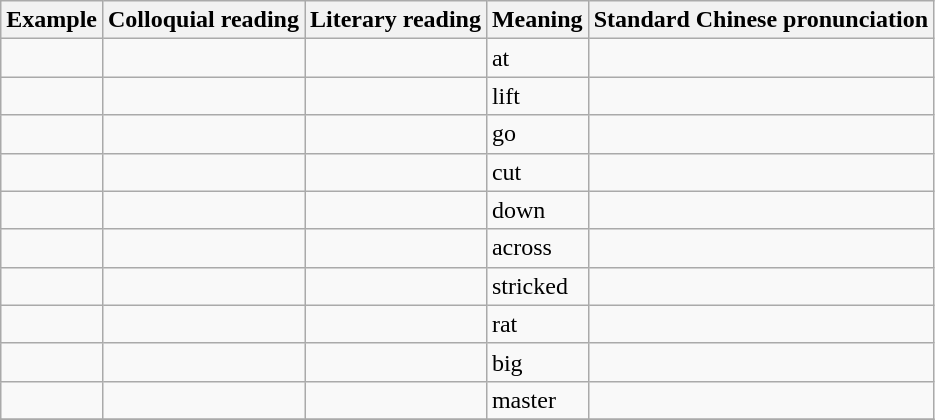<table class="wikitable center">
<tr>
<th>Example</th>
<th>Colloquial reading</th>
<th>Literary reading</th>
<th>Meaning</th>
<th>Standard Chinese pronunciation</th>
</tr>
<tr>
<td></td>
<td></td>
<td></td>
<td>at</td>
<td></td>
</tr>
<tr>
<td></td>
<td></td>
<td></td>
<td>lift</td>
<td></td>
</tr>
<tr>
<td></td>
<td></td>
<td></td>
<td>go</td>
<td></td>
</tr>
<tr>
<td></td>
<td></td>
<td></td>
<td>cut</td>
<td></td>
</tr>
<tr>
<td></td>
<td></td>
<td></td>
<td>down</td>
<td></td>
</tr>
<tr>
<td></td>
<td></td>
<td></td>
<td>across</td>
<td></td>
</tr>
<tr>
<td></td>
<td></td>
<td></td>
<td>stricked</td>
<td></td>
</tr>
<tr>
<td></td>
<td></td>
<td></td>
<td>rat</td>
<td></td>
</tr>
<tr>
<td></td>
<td></td>
<td></td>
<td>big</td>
<td></td>
</tr>
<tr>
<td></td>
<td></td>
<td></td>
<td>master</td>
<td></td>
</tr>
<tr>
</tr>
</table>
